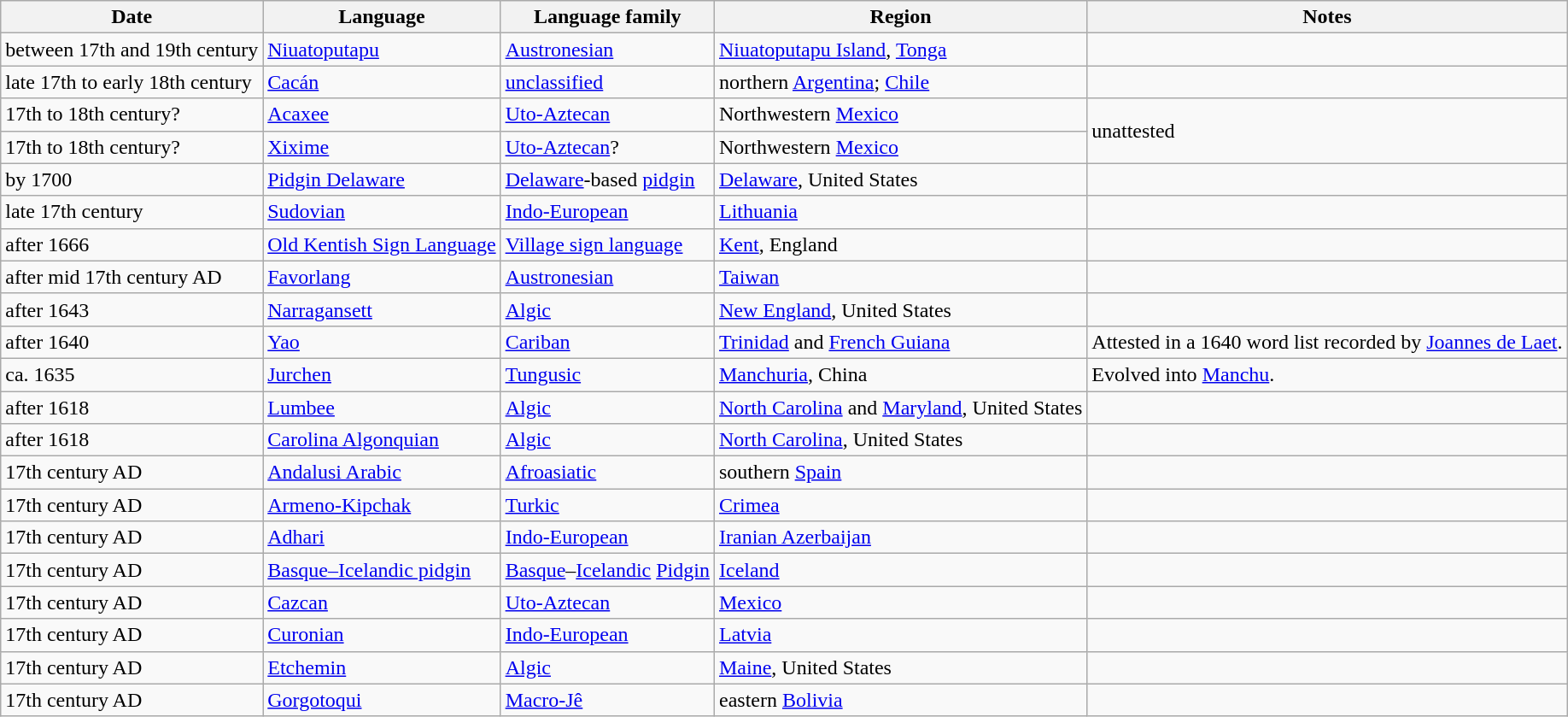<table class="wikitable sortable" border="1">
<tr>
<th>Date</th>
<th>Language</th>
<th>Language family</th>
<th>Region</th>
<th>Notes</th>
</tr>
<tr>
<td>between 17th and 19th century</td>
<td><a href='#'>Niuatoputapu</a></td>
<td><a href='#'>Austronesian</a></td>
<td><a href='#'>Niuatoputapu Island</a>, <a href='#'>Tonga</a></td>
<td></td>
</tr>
<tr>
<td>late 17th to early 18th century</td>
<td><a href='#'>Cacán</a></td>
<td><a href='#'>unclassified</a></td>
<td>northern <a href='#'>Argentina</a>; <a href='#'>Chile</a></td>
<td></td>
</tr>
<tr>
<td>17th to 18th century?</td>
<td><a href='#'>Acaxee</a></td>
<td><a href='#'>Uto-Aztecan</a></td>
<td>Northwestern <a href='#'>Mexico</a></td>
<td rowspan="2">unattested</td>
</tr>
<tr>
<td>17th to 18th century?</td>
<td><a href='#'>Xixime</a></td>
<td><a href='#'>Uto-Aztecan</a>?</td>
<td>Northwestern <a href='#'>Mexico</a></td>
</tr>
<tr>
<td>by 1700</td>
<td><a href='#'>Pidgin Delaware</a></td>
<td><a href='#'>Delaware</a>-based <a href='#'>pidgin</a></td>
<td><a href='#'>Delaware</a>, United States</td>
<td></td>
</tr>
<tr>
<td>late 17th century</td>
<td><a href='#'>Sudovian</a></td>
<td><a href='#'>Indo-European</a></td>
<td><a href='#'>Lithuania</a></td>
<td></td>
</tr>
<tr>
<td>after 1666</td>
<td><a href='#'>Old Kentish Sign Language</a></td>
<td><a href='#'>Village sign language</a></td>
<td><a href='#'>Kent</a>, England</td>
<td></td>
</tr>
<tr>
<td>after mid 17th century AD</td>
<td><a href='#'>Favorlang</a></td>
<td><a href='#'>Austronesian</a></td>
<td><a href='#'>Taiwan</a></td>
<td></td>
</tr>
<tr>
<td>after 1643</td>
<td><a href='#'>Narragansett</a></td>
<td><a href='#'>Algic</a></td>
<td><a href='#'>New England</a>, United States</td>
<td></td>
</tr>
<tr>
<td>after 1640</td>
<td><a href='#'>Yao</a></td>
<td><a href='#'>Cariban</a></td>
<td><a href='#'>Trinidad</a> and <a href='#'>French Guiana</a></td>
<td>Attested in a 1640 word list recorded by <a href='#'>Joannes de Laet</a>.</td>
</tr>
<tr>
<td>ca. 1635</td>
<td><a href='#'>Jurchen</a></td>
<td><a href='#'>Tungusic</a></td>
<td><a href='#'>Manchuria</a>, China</td>
<td> Evolved into <a href='#'>Manchu</a>.</td>
</tr>
<tr>
<td>after 1618</td>
<td><a href='#'>Lumbee</a></td>
<td><a href='#'>Algic</a></td>
<td><a href='#'>North Carolina</a> and <a href='#'>Maryland</a>, United States</td>
<td></td>
</tr>
<tr>
<td>after 1618</td>
<td><a href='#'>Carolina Algonquian</a></td>
<td><a href='#'>Algic</a></td>
<td><a href='#'>North Carolina</a>, United States</td>
<td></td>
</tr>
<tr>
<td>17th century AD</td>
<td><a href='#'>Andalusi Arabic</a></td>
<td><a href='#'>Afroasiatic</a></td>
<td>southern <a href='#'>Spain</a></td>
<td></td>
</tr>
<tr>
<td>17th century AD</td>
<td><a href='#'>Armeno-Kipchak</a></td>
<td><a href='#'>Turkic</a></td>
<td><a href='#'>Crimea</a></td>
<td></td>
</tr>
<tr>
<td>17th century AD</td>
<td><a href='#'>Adhari</a></td>
<td><a href='#'>Indo-European</a></td>
<td><a href='#'>Iranian Azerbaijan</a></td>
<td></td>
</tr>
<tr>
<td>17th century AD</td>
<td><a href='#'>Basque–Icelandic pidgin</a></td>
<td><a href='#'>Basque</a>–<a href='#'>Icelandic</a> <a href='#'>Pidgin</a></td>
<td><a href='#'>Iceland</a></td>
<td></td>
</tr>
<tr>
<td>17th century AD</td>
<td><a href='#'>Cazcan</a></td>
<td><a href='#'>Uto-Aztecan</a></td>
<td><a href='#'>Mexico</a></td>
<td></td>
</tr>
<tr>
<td>17th century AD</td>
<td><a href='#'>Curonian</a></td>
<td><a href='#'>Indo-European</a></td>
<td><a href='#'>Latvia</a></td>
<td></td>
</tr>
<tr>
<td>17th century AD</td>
<td><a href='#'>Etchemin</a></td>
<td><a href='#'>Algic</a></td>
<td><a href='#'>Maine</a>, United States</td>
<td></td>
</tr>
<tr>
<td>17th century AD</td>
<td><a href='#'>Gorgotoqui</a></td>
<td><a href='#'>Macro-Jê</a></td>
<td>eastern <a href='#'>Bolivia</a></td>
<td></td>
</tr>
</table>
